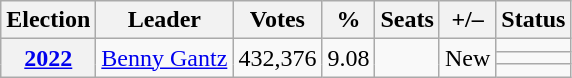<table class=wikitable style=text-align:center>
<tr>
<th>Election</th>
<th>Leader</th>
<th>Votes</th>
<th>%</th>
<th>Seats</th>
<th>+/–</th>
<th>Status</th>
</tr>
<tr>
<th rowspan=3><a href='#'>2022</a></th>
<td rowspan=3><a href='#'>Benny Gantz</a></td>
<td rowspan=3>432,376</td>
<td rowspan=3>9.08</td>
<td rowspan=3></td>
<td rowspan=3>New</td>
<td> </td>
</tr>
<tr>
<td></td>
</tr>
<tr>
<td> </td>
</tr>
</table>
